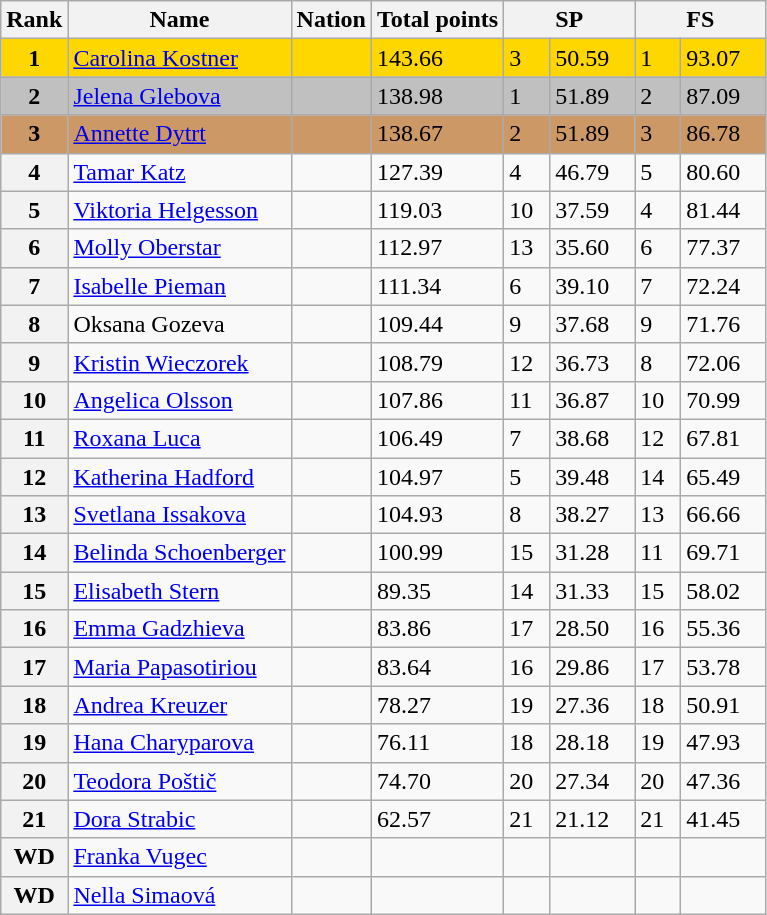<table class="wikitable">
<tr>
<th>Rank</th>
<th>Name</th>
<th>Nation</th>
<th>Total points</th>
<th colspan="2" width="80px">SP</th>
<th colspan="2" width="80px">FS</th>
</tr>
<tr bgcolor="gold">
<td align="center"><strong>1</strong></td>
<td><a href='#'>Carolina Kostner</a></td>
<td></td>
<td>143.66</td>
<td>3</td>
<td>50.59</td>
<td>1</td>
<td>93.07</td>
</tr>
<tr bgcolor="silver">
<td align="center"><strong>2</strong></td>
<td><a href='#'>Jelena Glebova</a></td>
<td></td>
<td>138.98</td>
<td>1</td>
<td>51.89</td>
<td>2</td>
<td>87.09</td>
</tr>
<tr bgcolor="cc9966">
<td align="center"><strong>3</strong></td>
<td><a href='#'>Annette Dytrt</a></td>
<td></td>
<td>138.67</td>
<td>2</td>
<td>51.89</td>
<td>3</td>
<td>86.78</td>
</tr>
<tr>
<th>4</th>
<td><a href='#'>Tamar Katz</a></td>
<td></td>
<td>127.39</td>
<td>4</td>
<td>46.79</td>
<td>5</td>
<td>80.60</td>
</tr>
<tr>
<th>5</th>
<td><a href='#'>Viktoria Helgesson</a></td>
<td></td>
<td>119.03</td>
<td>10</td>
<td>37.59</td>
<td>4</td>
<td>81.44</td>
</tr>
<tr>
<th>6</th>
<td><a href='#'>Molly Oberstar</a></td>
<td></td>
<td>112.97</td>
<td>13</td>
<td>35.60</td>
<td>6</td>
<td>77.37</td>
</tr>
<tr>
<th>7</th>
<td><a href='#'>Isabelle Pieman</a></td>
<td></td>
<td>111.34</td>
<td>6</td>
<td>39.10</td>
<td>7</td>
<td>72.24</td>
</tr>
<tr>
<th>8</th>
<td>Oksana Gozeva</td>
<td></td>
<td>109.44</td>
<td>9</td>
<td>37.68</td>
<td>9</td>
<td>71.76</td>
</tr>
<tr>
<th>9</th>
<td><a href='#'>Kristin Wieczorek</a></td>
<td></td>
<td>108.79</td>
<td>12</td>
<td>36.73</td>
<td>8</td>
<td>72.06</td>
</tr>
<tr>
<th>10</th>
<td><a href='#'>Angelica Olsson</a></td>
<td></td>
<td>107.86</td>
<td>11</td>
<td>36.87</td>
<td>10</td>
<td>70.99</td>
</tr>
<tr>
<th>11</th>
<td><a href='#'>Roxana Luca</a></td>
<td></td>
<td>106.49</td>
<td>7</td>
<td>38.68</td>
<td>12</td>
<td>67.81</td>
</tr>
<tr>
<th>12</th>
<td><a href='#'>Katherina Hadford</a></td>
<td></td>
<td>104.97</td>
<td>5</td>
<td>39.48</td>
<td>14</td>
<td>65.49</td>
</tr>
<tr>
<th>13</th>
<td><a href='#'>Svetlana Issakova</a></td>
<td></td>
<td>104.93</td>
<td>8</td>
<td>38.27</td>
<td>13</td>
<td>66.66</td>
</tr>
<tr>
<th>14</th>
<td><a href='#'>Belinda Schoenberger</a></td>
<td></td>
<td>100.99</td>
<td>15</td>
<td>31.28</td>
<td>11</td>
<td>69.71</td>
</tr>
<tr>
<th>15</th>
<td><a href='#'>Elisabeth Stern</a></td>
<td></td>
<td>89.35</td>
<td>14</td>
<td>31.33</td>
<td>15</td>
<td>58.02</td>
</tr>
<tr>
<th>16</th>
<td><a href='#'>Emma Gadzhieva</a></td>
<td></td>
<td>83.86</td>
<td>17</td>
<td>28.50</td>
<td>16</td>
<td>55.36</td>
</tr>
<tr>
<th>17</th>
<td><a href='#'>Maria Papasotiriou</a></td>
<td></td>
<td>83.64</td>
<td>16</td>
<td>29.86</td>
<td>17</td>
<td>53.78</td>
</tr>
<tr>
<th>18</th>
<td><a href='#'>Andrea Kreuzer</a></td>
<td></td>
<td>78.27</td>
<td>19</td>
<td>27.36</td>
<td>18</td>
<td>50.91</td>
</tr>
<tr>
<th>19</th>
<td><a href='#'>Hana Charyparova</a></td>
<td></td>
<td>76.11</td>
<td>18</td>
<td>28.18</td>
<td>19</td>
<td>47.93</td>
</tr>
<tr>
<th>20</th>
<td><a href='#'>Teodora Poštič</a></td>
<td></td>
<td>74.70</td>
<td>20</td>
<td>27.34</td>
<td>20</td>
<td>47.36</td>
</tr>
<tr>
<th>21</th>
<td><a href='#'>Dora Strabic</a></td>
<td></td>
<td>62.57</td>
<td>21</td>
<td>21.12</td>
<td>21</td>
<td>41.45</td>
</tr>
<tr>
<th>WD</th>
<td><a href='#'>Franka Vugec</a></td>
<td></td>
<td></td>
<td></td>
<td></td>
<td></td>
<td></td>
</tr>
<tr>
<th>WD</th>
<td><a href='#'>Nella Simaová</a></td>
<td></td>
<td></td>
<td></td>
<td></td>
<td></td>
<td></td>
</tr>
</table>
